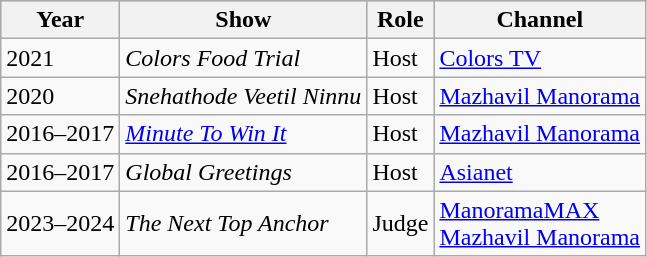<table class="wikitable">
<tr style="background:#ccc; text-align:center;">
<th>Year</th>
<th>Show</th>
<th>Role</th>
<th>Channel</th>
</tr>
<tr>
<td>2021</td>
<td><em>Colors Food Trial</em></td>
<td>Host</td>
<td><a href='#'>Colors TV</a></td>
</tr>
<tr>
<td>2020</td>
<td><em>Snehathode Veetil Ninnu</em></td>
<td>Host</td>
<td><a href='#'>Mazhavil Manorama</a></td>
</tr>
<tr>
<td>2016–2017</td>
<td><em><a href='#'>Minute To Win It</a></em></td>
<td>Host</td>
<td><a href='#'>Mazhavil Manorama</a></td>
</tr>
<tr>
<td>2016–2017</td>
<td><em>Global Greetings</em></td>
<td>Host</td>
<td><a href='#'>Asianet</a></td>
</tr>
<tr>
<td>2023–2024</td>
<td><em>The Next Top Anchor </em></td>
<td>Judge</td>
<td><a href='#'>ManoramaMAX</a> <br> <a href='#'>Mazhavil Manorama</a></td>
</tr>
</table>
